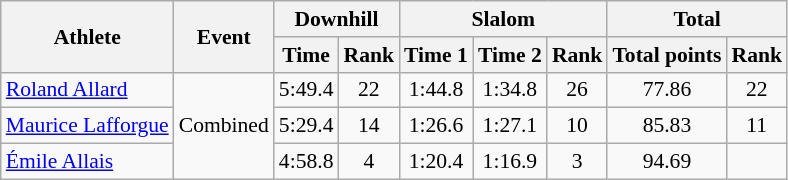<table class="wikitable" style="font-size:90%">
<tr>
<th rowspan="2">Athlete</th>
<th rowspan="2">Event</th>
<th colspan="2">Downhill</th>
<th colspan="3">Slalom</th>
<th colspan="2">Total</th>
</tr>
<tr>
<th>Time</th>
<th>Rank</th>
<th>Time 1</th>
<th>Time 2</th>
<th>Rank</th>
<th>Total points</th>
<th>Rank</th>
</tr>
<tr>
<td><a href='#'>Roland Allard</a></td>
<td rowspan="3">Combined</td>
<td align="center">5:49.4</td>
<td align="center">22</td>
<td align="center">1:44.8</td>
<td align="center">1:34.8</td>
<td align="center">26</td>
<td align="center">77.86</td>
<td align="center">22</td>
</tr>
<tr>
<td><a href='#'>Maurice Lafforgue</a></td>
<td align="center">5:29.4</td>
<td align="center">14</td>
<td align="center">1:26.6</td>
<td align="center">1:27.1</td>
<td align="center">10</td>
<td align="center">85.83</td>
<td align="center">11</td>
</tr>
<tr>
<td><a href='#'>Émile Allais</a></td>
<td align="center">4:58.8</td>
<td align="center">4</td>
<td align="center">1:20.4</td>
<td align="center">1:16.9</td>
<td align="center">3</td>
<td align="center">94.69</td>
<td align="center"></td>
</tr>
</table>
